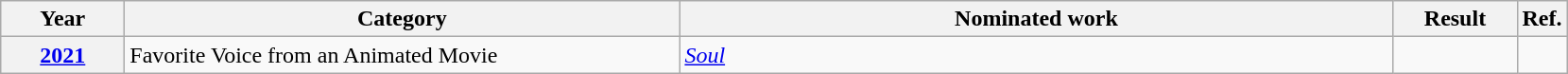<table class=wikitable>
<tr>
<th scope="col" style="width:5em;">Year</th>
<th scope="col" style="width:24em;">Category</th>
<th scope="col" style="width:31em;">Nominated work</th>
<th scope="col" style="width:5em;">Result</th>
<th>Ref.</th>
</tr>
<tr>
<th row=scope style="text-align:center;"><a href='#'>2021</a></th>
<td>Favorite Voice from an Animated Movie</td>
<td><em><a href='#'>Soul</a></em></td>
<td></td>
<td style="text-align:center;"></td>
</tr>
</table>
